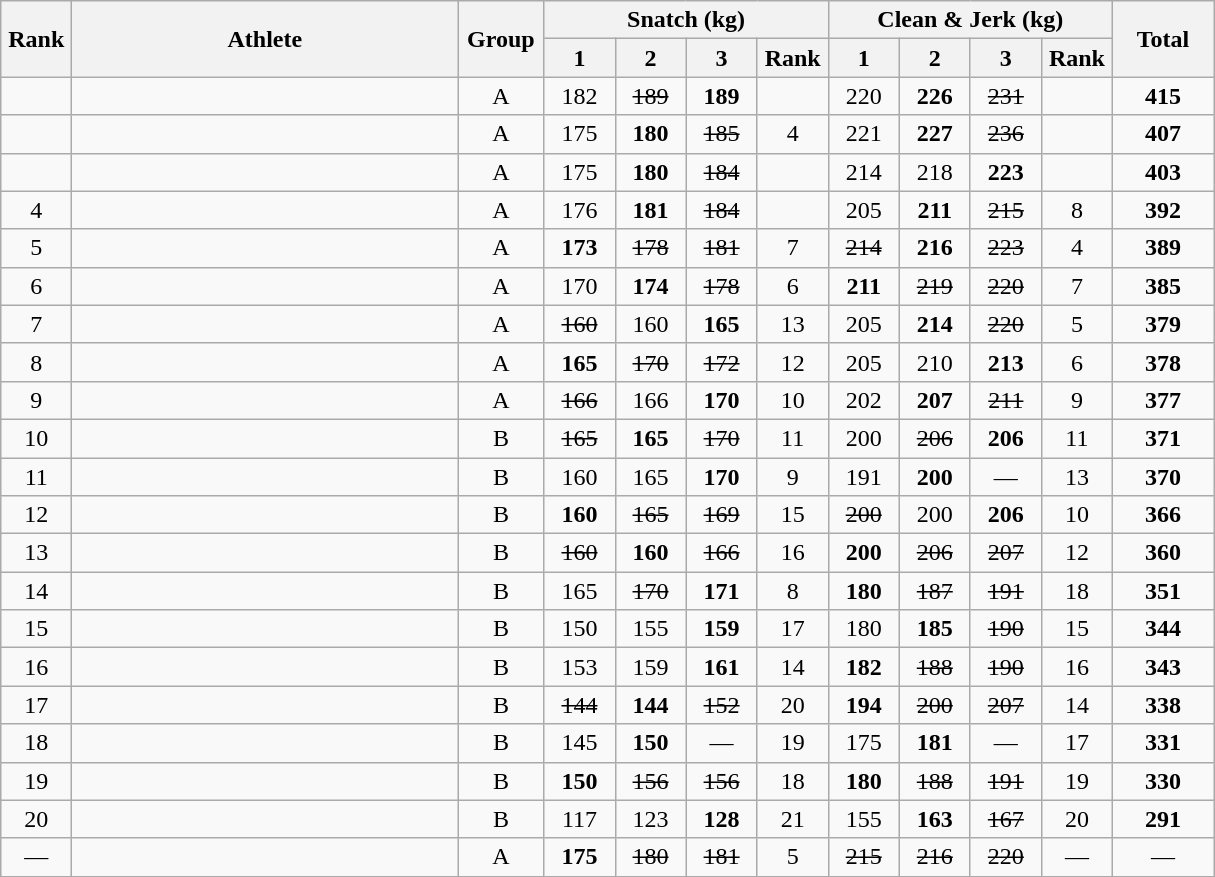<table class = "wikitable" style="text-align:center;">
<tr>
<th rowspan=2 width=40>Rank</th>
<th rowspan=2 width=250>Athlete</th>
<th rowspan=2 width=50>Group</th>
<th colspan=4>Snatch (kg)</th>
<th colspan=4>Clean & Jerk (kg)</th>
<th rowspan=2 width=60>Total</th>
</tr>
<tr>
<th width=40>1</th>
<th width=40>2</th>
<th width=40>3</th>
<th width=40>Rank</th>
<th width=40>1</th>
<th width=40>2</th>
<th width=40>3</th>
<th width=40>Rank</th>
</tr>
<tr>
<td></td>
<td align=left></td>
<td>A</td>
<td>182</td>
<td><s>189</s></td>
<td><strong>189</strong></td>
<td></td>
<td>220</td>
<td><strong>226</strong></td>
<td><s>231</s></td>
<td></td>
<td><strong>415</strong></td>
</tr>
<tr>
<td></td>
<td align=left></td>
<td>A</td>
<td>175</td>
<td><strong>180</strong></td>
<td><s>185</s></td>
<td>4</td>
<td>221</td>
<td><strong>227</strong></td>
<td><s>236</s></td>
<td></td>
<td><strong>407</strong></td>
</tr>
<tr>
<td></td>
<td align=left></td>
<td>A</td>
<td>175</td>
<td><strong>180</strong></td>
<td><s>184</s></td>
<td></td>
<td>214</td>
<td>218</td>
<td><strong>223</strong></td>
<td></td>
<td><strong>403</strong></td>
</tr>
<tr>
<td>4</td>
<td align=left></td>
<td>A</td>
<td>176</td>
<td><strong>181</strong></td>
<td><s>184</s></td>
<td></td>
<td>205</td>
<td><strong>211</strong></td>
<td><s>215</s></td>
<td>8</td>
<td><strong>392</strong></td>
</tr>
<tr>
<td>5</td>
<td align=left></td>
<td>A</td>
<td><strong>173</strong></td>
<td><s>178</s></td>
<td><s>181</s></td>
<td>7</td>
<td><s>214</s></td>
<td><strong>216</strong></td>
<td><s>223</s></td>
<td>4</td>
<td><strong>389</strong></td>
</tr>
<tr>
<td>6</td>
<td align=left></td>
<td>A</td>
<td>170</td>
<td><strong>174</strong></td>
<td><s>178</s></td>
<td>6</td>
<td><strong>211</strong></td>
<td><s>219</s></td>
<td><s>220</s></td>
<td>7</td>
<td><strong>385</strong></td>
</tr>
<tr>
<td>7</td>
<td align=left></td>
<td>A</td>
<td><s>160</s></td>
<td>160</td>
<td><strong>165</strong></td>
<td>13</td>
<td>205</td>
<td><strong>214</strong></td>
<td><s>220</s></td>
<td>5</td>
<td><strong>379</strong></td>
</tr>
<tr>
<td>8</td>
<td align=left></td>
<td>A</td>
<td><strong>165</strong></td>
<td><s>170</s></td>
<td><s>172</s></td>
<td>12</td>
<td>205</td>
<td>210</td>
<td><strong>213</strong></td>
<td>6</td>
<td><strong>378</strong></td>
</tr>
<tr>
<td>9</td>
<td align=left></td>
<td>A</td>
<td><s>166</s></td>
<td>166</td>
<td><strong>170</strong></td>
<td>10</td>
<td>202</td>
<td><strong>207</strong></td>
<td><s>211</s></td>
<td>9</td>
<td><strong>377</strong></td>
</tr>
<tr>
<td>10</td>
<td align=left></td>
<td>B</td>
<td><s>165</s></td>
<td><strong>165</strong></td>
<td><s>170</s></td>
<td>11</td>
<td>200</td>
<td><s>206</s></td>
<td><strong>206</strong></td>
<td>11</td>
<td><strong>371</strong></td>
</tr>
<tr>
<td>11</td>
<td align=left></td>
<td>B</td>
<td>160</td>
<td>165</td>
<td><strong>170</strong></td>
<td>9</td>
<td>191</td>
<td><strong>200</strong></td>
<td>—</td>
<td>13</td>
<td><strong>370</strong></td>
</tr>
<tr>
<td>12</td>
<td align=left></td>
<td>B</td>
<td><strong>160</strong></td>
<td><s>165</s></td>
<td><s>169</s></td>
<td>15</td>
<td><s>200</s></td>
<td>200</td>
<td><strong>206</strong></td>
<td>10</td>
<td><strong>366</strong></td>
</tr>
<tr>
<td>13</td>
<td align=left></td>
<td>B</td>
<td><s>160</s></td>
<td><strong>160</strong></td>
<td><s>166</s></td>
<td>16</td>
<td><strong>200</strong></td>
<td><s>206</s></td>
<td><s>207</s></td>
<td>12</td>
<td><strong>360</strong></td>
</tr>
<tr>
<td>14</td>
<td align=left></td>
<td>B</td>
<td>165</td>
<td><s>170</s></td>
<td><strong>171</strong></td>
<td>8</td>
<td><strong>180</strong></td>
<td><s>187</s></td>
<td><s>191</s></td>
<td>18</td>
<td><strong>351</strong></td>
</tr>
<tr>
<td>15</td>
<td align=left></td>
<td>B</td>
<td>150</td>
<td>155</td>
<td><strong>159</strong></td>
<td>17</td>
<td>180</td>
<td><strong>185</strong></td>
<td><s>190</s></td>
<td>15</td>
<td><strong>344</strong></td>
</tr>
<tr>
<td>16</td>
<td align=left></td>
<td>B</td>
<td>153</td>
<td>159</td>
<td><strong>161</strong></td>
<td>14</td>
<td><strong>182</strong></td>
<td><s>188</s></td>
<td><s>190</s></td>
<td>16</td>
<td><strong>343</strong></td>
</tr>
<tr>
<td>17</td>
<td align=left></td>
<td>B</td>
<td><s>144</s></td>
<td><strong>144</strong></td>
<td><s>152</s></td>
<td>20</td>
<td><strong>194</strong></td>
<td><s>200</s></td>
<td><s>207</s></td>
<td>14</td>
<td><strong>338</strong></td>
</tr>
<tr>
<td>18</td>
<td align=left></td>
<td>B</td>
<td>145</td>
<td><strong>150</strong></td>
<td>—</td>
<td>19</td>
<td>175</td>
<td><strong>181</strong></td>
<td>—</td>
<td>17</td>
<td><strong>331</strong></td>
</tr>
<tr>
<td>19</td>
<td align=left></td>
<td>B</td>
<td><strong>150</strong></td>
<td><s>156</s></td>
<td><s>156</s></td>
<td>18</td>
<td><strong>180</strong></td>
<td><s>188</s></td>
<td><s>191</s></td>
<td>19</td>
<td><strong>330</strong></td>
</tr>
<tr>
<td>20</td>
<td align=left></td>
<td>B</td>
<td>117</td>
<td>123</td>
<td><strong>128</strong></td>
<td>21</td>
<td>155</td>
<td><strong>163</strong></td>
<td><s>167</s></td>
<td>20</td>
<td><strong>291</strong></td>
</tr>
<tr>
<td>—</td>
<td align=left></td>
<td>A</td>
<td><strong>175</strong></td>
<td><s>180</s></td>
<td><s>181</s></td>
<td>5</td>
<td><s>215</s></td>
<td><s>216</s></td>
<td><s>220</s></td>
<td>—</td>
<td>—</td>
</tr>
</table>
